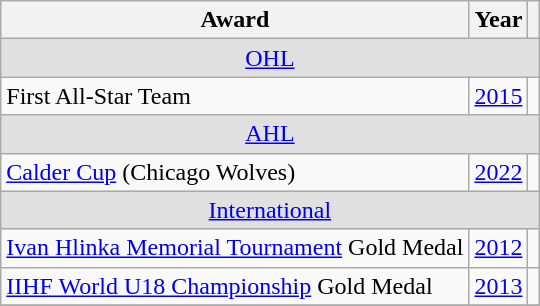<table class="wikitable">
<tr>
<th>Award</th>
<th>Year</th>
<th></th>
</tr>
<tr ALIGN="center" bgcolor="#e0e0e0">
<td colspan="3"><a href='#'>OHL</a></td>
</tr>
<tr>
<td>First All-Star Team</td>
<td><a href='#'>2015</a></td>
<td></td>
</tr>
<tr ALIGN="center" bgcolor="#e0e0e0">
<td colspan="3"><a href='#'>AHL</a></td>
</tr>
<tr>
<td><a href='#'>Calder Cup</a> (Chicago Wolves)</td>
<td><a href='#'>2022</a></td>
<td></td>
</tr>
<tr ALIGN="center" bgcolor = "#e0e0e0">
<td colspan = "3"><a href='#'>International</a></td>
</tr>
<tr>
<td><a href='#'>Ivan Hlinka Memorial Tournament</a> Gold Medal</td>
<td><a href='#'>2012</a></td>
<td></td>
</tr>
<tr>
<td><a href='#'>IIHF World U18 Championship</a> Gold Medal</td>
<td><a href='#'>2013</a></td>
<td></td>
</tr>
<tr>
</tr>
</table>
